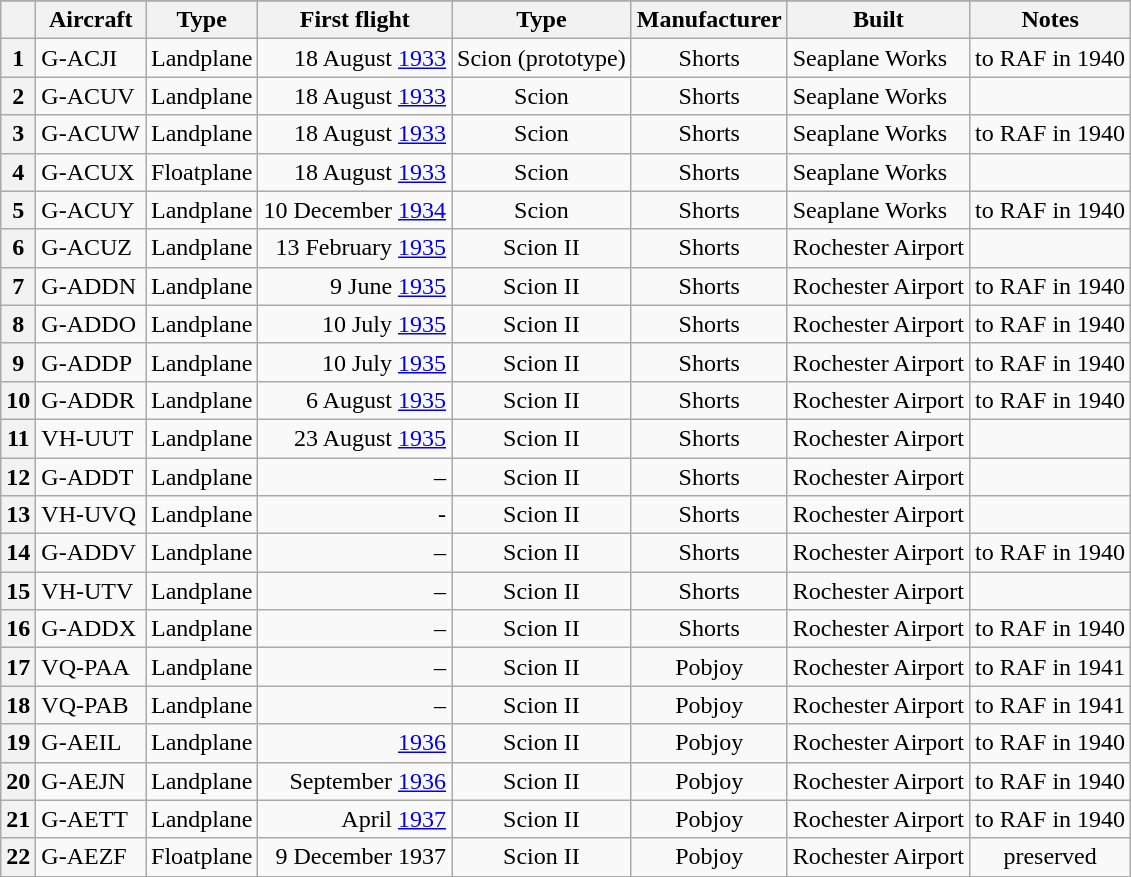<table class="wikitable">
<tr>
</tr>
<tr>
<th></th>
<th>Aircraft</th>
<th>Type</th>
<th>First flight</th>
<th>Type</th>
<th>Manufacturer</th>
<th>Built</th>
<th>Notes</th>
</tr>
<tr>
<th>1</th>
<td>G-ACJI</td>
<td align="center">Landplane</td>
<td align="right">18 August <a href='#'>1933</a></td>
<td align="center">Scion (prototype)</td>
<td align="center">Shorts</td>
<td>Seaplane Works</td>
<td align="center">to RAF in 1940</td>
</tr>
<tr>
<th>2</th>
<td>G-ACUV</td>
<td align="center">Landplane</td>
<td align="right">18 August <a href='#'>1933</a></td>
<td align="center">Scion</td>
<td align="center">Shorts</td>
<td>Seaplane Works</td>
<td align="center"></td>
</tr>
<tr>
<th>3</th>
<td>G-ACUW</td>
<td align="center">Landplane</td>
<td align="right">18 August <a href='#'>1933</a></td>
<td align="center">Scion</td>
<td align="center">Shorts</td>
<td>Seaplane Works</td>
<td align="center">to RAF in 1940</td>
</tr>
<tr>
<th>4</th>
<td>G-ACUX</td>
<td align="center">Floatplane</td>
<td align="right">18 August <a href='#'>1933</a></td>
<td align="center">Scion</td>
<td align="center">Shorts</td>
<td>Seaplane Works</td>
<td align="center"></td>
</tr>
<tr>
<th>5</th>
<td>G-ACUY</td>
<td align="center">Landplane</td>
<td align="right">10 December <a href='#'>1934</a></td>
<td align="center">Scion</td>
<td align="center">Shorts</td>
<td>Seaplane Works</td>
<td align="center">to RAF in 1940</td>
</tr>
<tr>
<th>6</th>
<td>G-ACUZ</td>
<td align="center">Landplane</td>
<td align="right">13 February <a href='#'>1935</a></td>
<td align="center">Scion II</td>
<td align="center">Shorts</td>
<td>Rochester Airport</td>
<td align="center"></td>
</tr>
<tr>
<th>7</th>
<td>G-ADDN</td>
<td align="center">Landplane</td>
<td align="right">9 June <a href='#'>1935</a></td>
<td align="center">Scion II</td>
<td align="center">Shorts</td>
<td>Rochester Airport</td>
<td align="center">to RAF in 1940</td>
</tr>
<tr>
<th>8</th>
<td>G-ADDO</td>
<td align="center">Landplane</td>
<td align="right">10 July <a href='#'>1935</a></td>
<td align="center">Scion II</td>
<td align="center">Shorts</td>
<td>Rochester Airport</td>
<td align="center">to RAF in 1940</td>
</tr>
<tr>
<th>9</th>
<td>G-ADDP</td>
<td align="center">Landplane</td>
<td align="right">10 July <a href='#'>1935</a></td>
<td align="center">Scion II</td>
<td align="center">Shorts</td>
<td>Rochester Airport</td>
<td align="center">to RAF in 1940</td>
</tr>
<tr>
<th>10</th>
<td>G-ADDR</td>
<td align="center">Landplane</td>
<td align="right">6 August <a href='#'>1935</a></td>
<td align="center">Scion II</td>
<td align="center">Shorts</td>
<td>Rochester Airport</td>
<td align="center">to RAF in 1940</td>
</tr>
<tr>
<th>11</th>
<td>VH-UUT</td>
<td align="center">Landplane</td>
<td align="right">23 August <a href='#'>1935</a></td>
<td align="center">Scion II</td>
<td align="center">Shorts</td>
<td>Rochester Airport</td>
<td align="center"></td>
</tr>
<tr>
<th>12</th>
<td>G-ADDT</td>
<td align="center">Landplane</td>
<td align="right">–</td>
<td align="center">Scion II</td>
<td align="center">Shorts</td>
<td>Rochester Airport</td>
<td align="center"></td>
</tr>
<tr>
<th>13</th>
<td>VH-UVQ</td>
<td align="center">Landplane</td>
<td align="right">-</td>
<td align="center">Scion II</td>
<td align="center">Shorts</td>
<td>Rochester Airport</td>
<td align="center"></td>
</tr>
<tr>
<th>14</th>
<td>G-ADDV</td>
<td align="center">Landplane</td>
<td align="right">–</td>
<td align="center">Scion II</td>
<td align="center">Shorts</td>
<td>Rochester Airport</td>
<td align="center">to RAF in 1940</td>
</tr>
<tr>
<th>15</th>
<td>VH-UTV</td>
<td align="center">Landplane</td>
<td align="right">–</td>
<td align="center">Scion II</td>
<td align="center">Shorts</td>
<td>Rochester Airport</td>
<td align="center"></td>
</tr>
<tr>
<th>16</th>
<td>G-ADDX</td>
<td align="center">Landplane</td>
<td align="right">–</td>
<td align="center">Scion II</td>
<td align="center">Shorts</td>
<td>Rochester Airport</td>
<td align="center">to RAF in 1940</td>
</tr>
<tr>
<th>17</th>
<td>VQ-PAA</td>
<td align="center">Landplane</td>
<td align="right">–</td>
<td align="center">Scion II</td>
<td align="center">Pobjoy</td>
<td>Rochester Airport</td>
<td align="center">to RAF in 1941</td>
</tr>
<tr>
<th>18</th>
<td>VQ-PAB</td>
<td align="center">Landplane</td>
<td align="right">–</td>
<td align="center">Scion II</td>
<td align="center">Pobjoy</td>
<td>Rochester Airport</td>
<td align="center">to RAF in 1941</td>
</tr>
<tr>
<th>19</th>
<td>G-AEIL</td>
<td align="center">Landplane</td>
<td align="right"><a href='#'>1936</a></td>
<td align="center">Scion II</td>
<td align="center">Pobjoy</td>
<td>Rochester Airport</td>
<td align="center">to RAF in 1940</td>
</tr>
<tr>
<th>20</th>
<td>G-AEJN</td>
<td align="center">Landplane</td>
<td align="right">September <a href='#'>1936</a></td>
<td align="center">Scion II</td>
<td align="center">Pobjoy</td>
<td>Rochester Airport</td>
<td align="center">to RAF in 1940</td>
</tr>
<tr>
<th>21</th>
<td>G-AETT</td>
<td align="center">Landplane</td>
<td align="right">April <a href='#'>1937</a></td>
<td align="center">Scion II</td>
<td align="center">Pobjoy</td>
<td>Rochester Airport</td>
<td align="center">to RAF in 1940</td>
</tr>
<tr>
<th>22</th>
<td>G-AEZF</td>
<td align="center">Floatplane</td>
<td align="right">9 December 1937</td>
<td align="center">Scion II</td>
<td align="center">Pobjoy</td>
<td>Rochester Airport</td>
<td align="center">preserved</td>
</tr>
<tr>
</tr>
</table>
